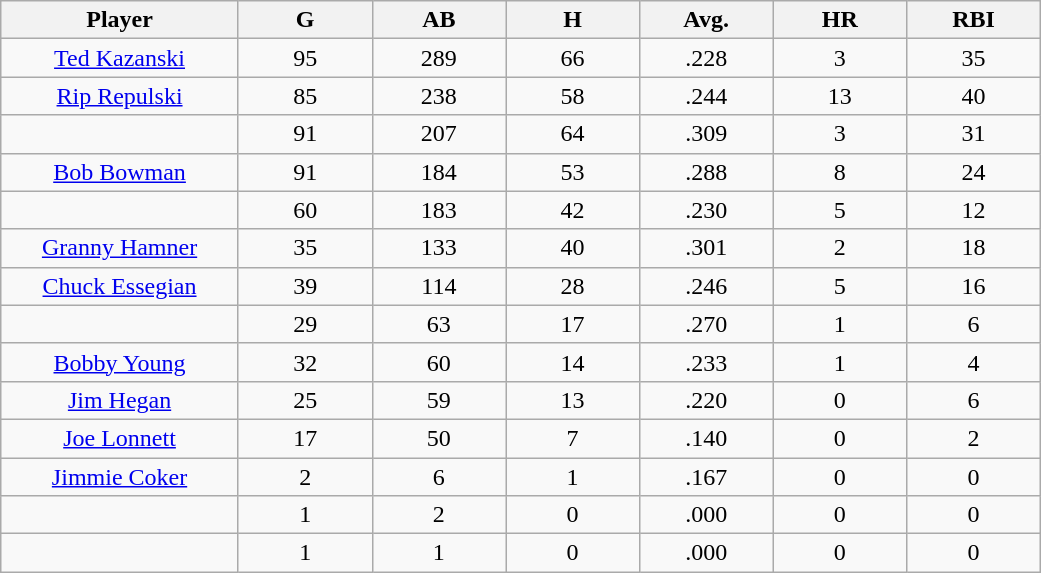<table class="wikitable sortable">
<tr>
<th bgcolor="#DDDDFF" width="16%">Player</th>
<th bgcolor="#DDDDFF" width="9%">G</th>
<th bgcolor="#DDDDFF" width="9%">AB</th>
<th bgcolor="#DDDDFF" width="9%">H</th>
<th bgcolor="#DDDDFF" width="9%">Avg.</th>
<th bgcolor="#DDDDFF" width="9%">HR</th>
<th bgcolor="#DDDDFF" width="9%">RBI</th>
</tr>
<tr align="center">
<td><a href='#'>Ted Kazanski</a></td>
<td>95</td>
<td>289</td>
<td>66</td>
<td>.228</td>
<td>3</td>
<td>35</td>
</tr>
<tr align=center>
<td><a href='#'>Rip Repulski</a></td>
<td>85</td>
<td>238</td>
<td>58</td>
<td>.244</td>
<td>13</td>
<td>40</td>
</tr>
<tr align=center>
<td></td>
<td>91</td>
<td>207</td>
<td>64</td>
<td>.309</td>
<td>3</td>
<td>31</td>
</tr>
<tr align="center">
<td><a href='#'>Bob Bowman</a></td>
<td>91</td>
<td>184</td>
<td>53</td>
<td>.288</td>
<td>8</td>
<td>24</td>
</tr>
<tr align=center>
<td></td>
<td>60</td>
<td>183</td>
<td>42</td>
<td>.230</td>
<td>5</td>
<td>12</td>
</tr>
<tr align="center">
<td><a href='#'>Granny Hamner</a></td>
<td>35</td>
<td>133</td>
<td>40</td>
<td>.301</td>
<td>2</td>
<td>18</td>
</tr>
<tr align=center>
<td><a href='#'>Chuck Essegian</a></td>
<td>39</td>
<td>114</td>
<td>28</td>
<td>.246</td>
<td>5</td>
<td>16</td>
</tr>
<tr align=center>
<td></td>
<td>29</td>
<td>63</td>
<td>17</td>
<td>.270</td>
<td>1</td>
<td>6</td>
</tr>
<tr align="center">
<td><a href='#'>Bobby Young</a></td>
<td>32</td>
<td>60</td>
<td>14</td>
<td>.233</td>
<td>1</td>
<td>4</td>
</tr>
<tr align=center>
<td><a href='#'>Jim Hegan</a></td>
<td>25</td>
<td>59</td>
<td>13</td>
<td>.220</td>
<td>0</td>
<td>6</td>
</tr>
<tr align=center>
<td><a href='#'>Joe Lonnett</a></td>
<td>17</td>
<td>50</td>
<td>7</td>
<td>.140</td>
<td>0</td>
<td>2</td>
</tr>
<tr align=center>
<td><a href='#'>Jimmie Coker</a></td>
<td>2</td>
<td>6</td>
<td>1</td>
<td>.167</td>
<td>0</td>
<td>0</td>
</tr>
<tr align=center>
<td></td>
<td>1</td>
<td>2</td>
<td>0</td>
<td>.000</td>
<td>0</td>
<td>0</td>
</tr>
<tr align="center">
<td></td>
<td>1</td>
<td>1</td>
<td>0</td>
<td>.000</td>
<td>0</td>
<td>0</td>
</tr>
</table>
